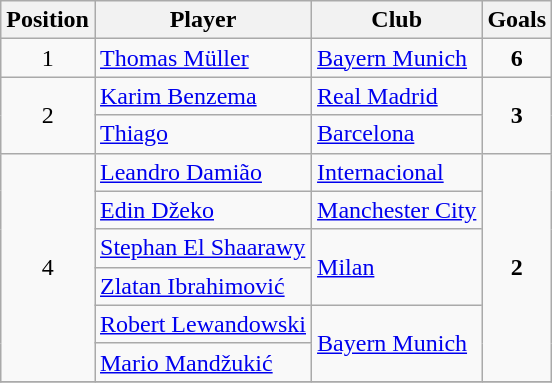<table class="wikitable">
<tr>
<th>Position</th>
<th>Player</th>
<th>Club</th>
<th>Goals</th>
</tr>
<tr>
<td align="center">1</td>
<td> <a href='#'>Thomas Müller</a></td>
<td> <a href='#'>Bayern Munich</a></td>
<td align="center"><strong>6</strong></td>
</tr>
<tr>
<td rowspan=2 align="center">2</td>
<td> <a href='#'>Karim Benzema</a></td>
<td> <a href='#'>Real Madrid</a></td>
<td rowspan=2 align="center"><strong>3</strong></td>
</tr>
<tr>
<td> <a href='#'>Thiago</a></td>
<td> <a href='#'>Barcelona</a></td>
</tr>
<tr>
<td rowspan=6 align="center">4</td>
<td> <a href='#'>Leandro Damião</a></td>
<td> <a href='#'>Internacional</a></td>
<td rowspan=6 align="center"><strong>2</strong></td>
</tr>
<tr>
<td> <a href='#'>Edin Džeko</a></td>
<td> <a href='#'>Manchester City</a></td>
</tr>
<tr>
<td> <a href='#'>Stephan El Shaarawy</a></td>
<td rowspan=2> <a href='#'>Milan</a></td>
</tr>
<tr>
<td> <a href='#'>Zlatan Ibrahimović</a></td>
</tr>
<tr>
<td> <a href='#'>Robert Lewandowski</a></td>
<td rowspan=2> <a href='#'>Bayern Munich</a></td>
</tr>
<tr>
<td> <a href='#'>Mario Mandžukić</a></td>
</tr>
<tr>
</tr>
</table>
